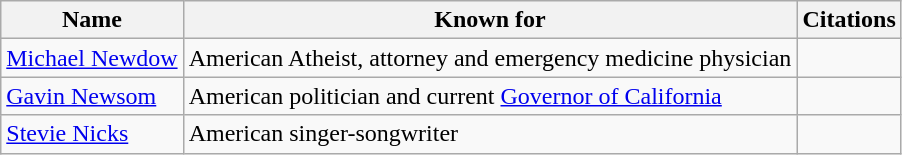<table class="wikitable">
<tr>
<th>Name</th>
<th>Known for</th>
<th>Citations</th>
</tr>
<tr>
<td><a href='#'>Michael Newdow</a></td>
<td>American Atheist, attorney and emergency medicine physician</td>
<td></td>
</tr>
<tr>
<td><a href='#'>Gavin Newsom</a></td>
<td>American politician and current <a href='#'>Governor of California</a></td>
<td></td>
</tr>
<tr>
<td><a href='#'>Stevie Nicks</a></td>
<td>American singer-songwriter</td>
<td></td>
</tr>
</table>
